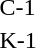<table>
<tr>
<td>C-1<br></td>
<td></td>
<td></td>
<td></td>
</tr>
<tr>
<td>K-1<br></td>
<td></td>
<td></td>
<td></td>
</tr>
</table>
